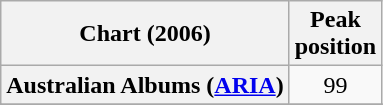<table class="wikitable sortable plainrowheaders" style="text-align:center">
<tr>
<th scope="col">Chart (2006)</th>
<th scope="col">Peak<br>position</th>
</tr>
<tr>
<th scope="row">Australian Albums (<a href='#'>ARIA</a>)</th>
<td>99</td>
</tr>
<tr>
</tr>
<tr>
</tr>
<tr>
</tr>
<tr>
</tr>
</table>
